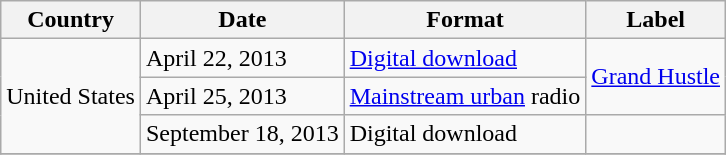<table class="wikitable plainrowheaders">
<tr>
<th scope="col">Country</th>
<th scope="col">Date</th>
<th scope="col">Format</th>
<th scope="col">Label</th>
</tr>
<tr>
<td rowspan="3">United States</td>
<td rowspan="1">April 22, 2013</td>
<td><a href='#'>Digital download</a></td>
<td rowspan="2"><a href='#'>Grand Hustle</a></td>
</tr>
<tr>
<td>April 25, 2013</td>
<td><a href='#'>Mainstream urban</a> radio</td>
</tr>
<tr>
<td rowspan="1">September 18, 2013</td>
<td>Digital download</td>
<td rowspan="1"></td>
</tr>
<tr>
</tr>
</table>
